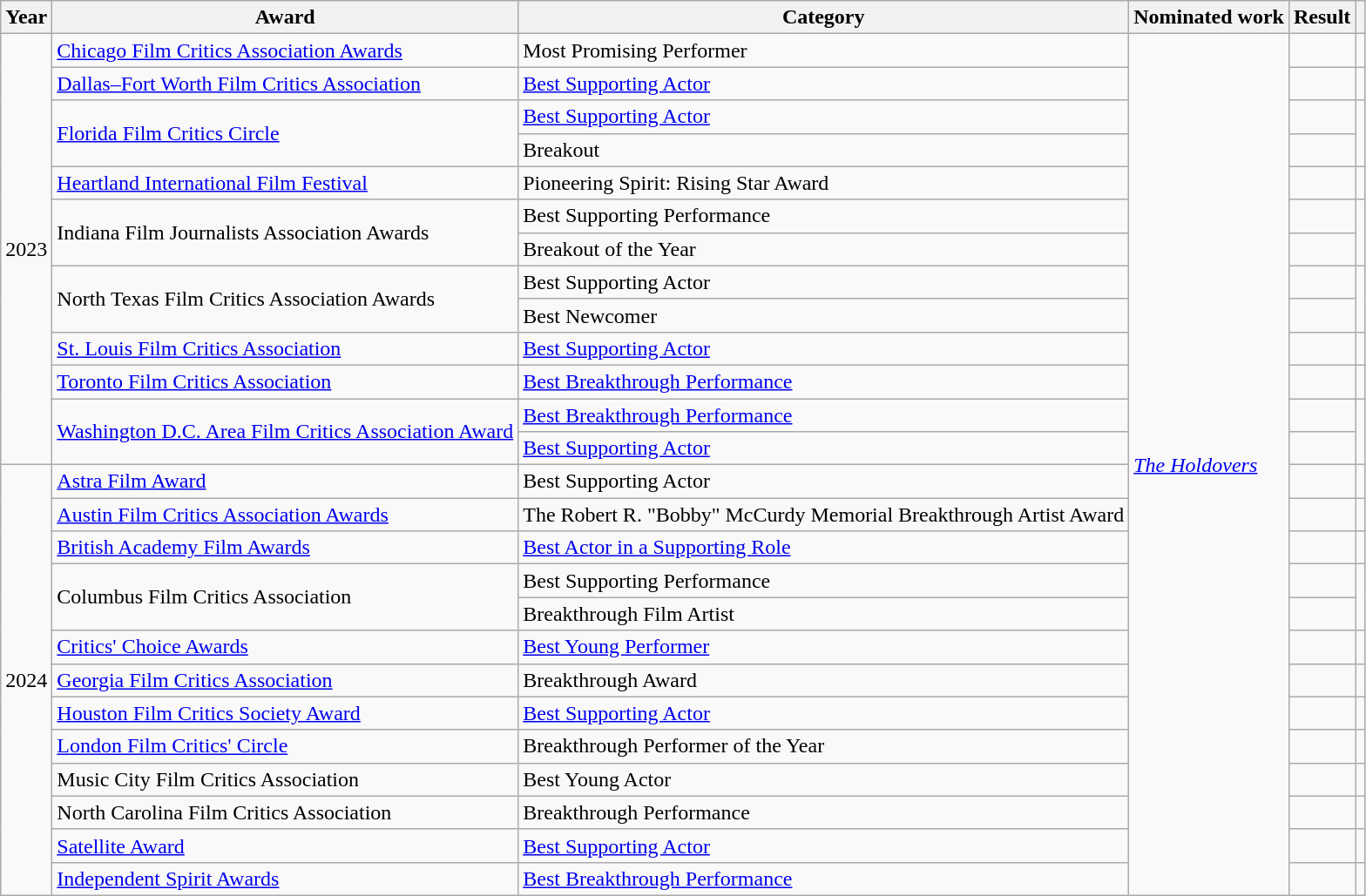<table class="wikitable sortable">
<tr>
<th scope="col" class="unsortable">Year</th>
<th scope="col" class="unsortable">Award</th>
<th scope="col" class="unsortable">Category</th>
<th scope="col" class="unsortable">Nominated work</th>
<th scope="col" class="unsortable">Result</th>
<th scope="col" class="unsortable"></th>
</tr>
<tr>
<td rowspan=13>2023</td>
<td><a href='#'>Chicago Film Critics Association Awards</a></td>
<td>Most Promising Performer</td>
<td rowspan="26"><em><a href='#'>The Holdovers</a></em></td>
<td></td>
<td></td>
</tr>
<tr>
<td><a href='#'>Dallas–Fort Worth Film Critics Association</a></td>
<td><a href='#'>Best Supporting Actor</a></td>
<td></td>
<td></td>
</tr>
<tr>
<td rowspan=2><a href='#'>Florida Film Critics Circle</a></td>
<td><a href='#'>Best Supporting Actor</a></td>
<td></td>
<td rowspan=2></td>
</tr>
<tr>
<td>Breakout</td>
<td></td>
</tr>
<tr>
<td><a href='#'>Heartland International Film Festival</a></td>
<td>Pioneering Spirit: Rising Star Award</td>
<td></td>
<td></td>
</tr>
<tr>
<td rowspan=2>Indiana Film Journalists Association Awards</td>
<td>Best Supporting Performance</td>
<td></td>
<td rowspan=2></td>
</tr>
<tr>
<td>Breakout of the Year</td>
<td></td>
</tr>
<tr>
<td rowspan="2">North Texas Film Critics Association Awards</td>
<td>Best Supporting Actor</td>
<td></td>
<td rowspan=2></td>
</tr>
<tr>
<td>Best Newcomer</td>
<td></td>
</tr>
<tr>
<td><a href='#'>St. Louis Film Critics Association</a></td>
<td><a href='#'>Best Supporting Actor</a></td>
<td></td>
<td></td>
</tr>
<tr>
<td><a href='#'>Toronto Film Critics Association</a></td>
<td><a href='#'>Best Breakthrough Performance</a></td>
<td></td>
<td></td>
</tr>
<tr>
<td rowspan=2><a href='#'>Washington D.C. Area Film Critics Association Award</a></td>
<td><a href='#'>Best Breakthrough Performance</a></td>
<td></td>
<td rowspan=2></td>
</tr>
<tr>
<td><a href='#'>Best Supporting Actor</a></td>
<td></td>
</tr>
<tr>
<td rowspan="13">2024</td>
<td><a href='#'>Astra Film Award</a></td>
<td>Best Supporting Actor</td>
<td></td>
<td></td>
</tr>
<tr>
<td><a href='#'>Austin Film Critics Association Awards</a></td>
<td>The Robert R. "Bobby" McCurdy Memorial Breakthrough Artist Award</td>
<td></td>
<td></td>
</tr>
<tr>
<td><a href='#'>British Academy Film Awards</a></td>
<td><a href='#'>Best Actor in a Supporting Role</a></td>
<td></td>
<td></td>
</tr>
<tr>
<td rowspan=2>Columbus Film Critics Association</td>
<td>Best Supporting Performance</td>
<td></td>
<td rowspan=2></td>
</tr>
<tr>
<td>Breakthrough Film Artist</td>
<td></td>
</tr>
<tr>
<td><a href='#'>Critics' Choice Awards</a></td>
<td><a href='#'>Best Young Performer</a></td>
<td></td>
<td></td>
</tr>
<tr>
<td><a href='#'>Georgia Film Critics Association</a></td>
<td>Breakthrough Award</td>
<td></td>
<td></td>
</tr>
<tr>
<td><a href='#'>Houston Film Critics Society Award</a></td>
<td><a href='#'>Best Supporting Actor</a></td>
<td></td>
<td></td>
</tr>
<tr>
<td><a href='#'>London Film Critics' Circle</a></td>
<td>Breakthrough Performer of the Year</td>
<td></td>
<td></td>
</tr>
<tr>
<td>Music City Film Critics Association</td>
<td>Best Young Actor</td>
<td></td>
<td></td>
</tr>
<tr>
<td>North Carolina Film Critics Association</td>
<td>Breakthrough Performance</td>
<td></td>
<td></td>
</tr>
<tr>
<td><a href='#'>Satellite Award</a></td>
<td><a href='#'>Best Supporting Actor</a></td>
<td></td>
<td></td>
</tr>
<tr>
<td><a href='#'>Independent Spirit Awards</a></td>
<td><a href='#'>Best Breakthrough Performance</a></td>
<td></td>
<td></td>
</tr>
</table>
